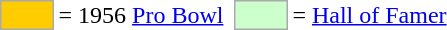<table>
<tr>
<td style="background-color:#FFCC00; border:1px solid #aaaaaa; width:2em;"></td>
<td>= 1956 <a href='#'>Pro Bowl</a></td>
<td></td>
<td style="background-color:#CCFFCC; border:1px solid #aaaaaa; width:2em;"></td>
<td>= <a href='#'>Hall of Famer</a></td>
</tr>
</table>
